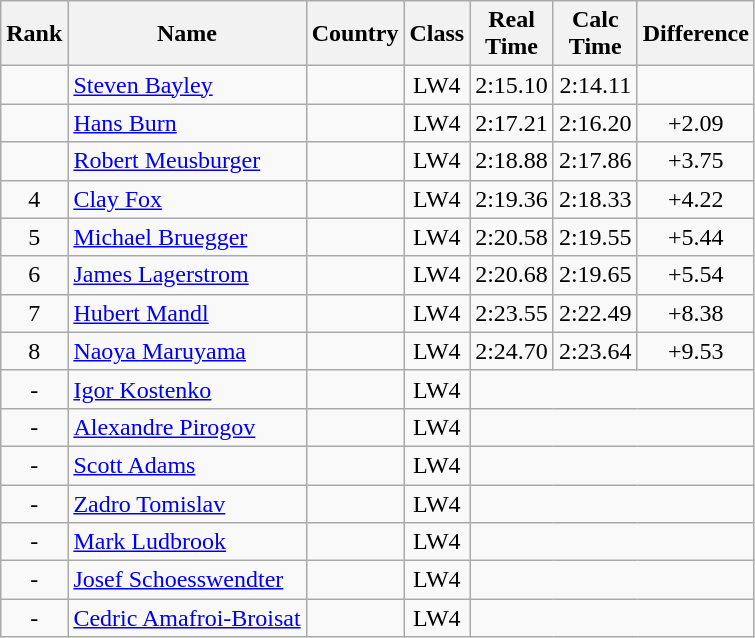<table class="wikitable sortable" style="text-align:center">
<tr>
<th>Rank</th>
<th>Name</th>
<th>Country</th>
<th>Class</th>
<th>Real<br>Time</th>
<th>Calc<br>Time</th>
<th Class="unsortable">Difference</th>
</tr>
<tr>
<td></td>
<td align=left><a href='#'>Steven Bayley</a></td>
<td align=left></td>
<td>LW4</td>
<td>2:15.10</td>
<td>2:14.11</td>
</tr>
<tr>
<td></td>
<td align=left><a href='#'>Hans Burn</a></td>
<td align=left></td>
<td>LW4</td>
<td>2:17.21</td>
<td>2:16.20</td>
<td>+2.09</td>
</tr>
<tr>
<td></td>
<td align=left><a href='#'>Robert Meusburger</a></td>
<td align=left></td>
<td>LW4</td>
<td>2:18.88</td>
<td>2:17.86</td>
<td>+3.75</td>
</tr>
<tr>
<td>4</td>
<td align=left><a href='#'>Clay Fox</a></td>
<td align=left></td>
<td>LW4</td>
<td>2:19.36</td>
<td>2:18.33</td>
<td>+4.22</td>
</tr>
<tr>
<td>5</td>
<td align=left><a href='#'>Michael Bruegger</a></td>
<td align=left></td>
<td>LW4</td>
<td>2:20.58</td>
<td>2:19.55</td>
<td>+5.44</td>
</tr>
<tr>
<td>6</td>
<td align=left><a href='#'>James Lagerstrom</a></td>
<td align=left></td>
<td>LW4</td>
<td>2:20.68</td>
<td>2:19.65</td>
<td>+5.54</td>
</tr>
<tr>
<td>7</td>
<td align=left><a href='#'>Hubert Mandl</a></td>
<td align=left></td>
<td>LW4</td>
<td>2:23.55</td>
<td>2:22.49</td>
<td>+8.38</td>
</tr>
<tr>
<td>8</td>
<td align=left><a href='#'>Naoya Maruyama</a></td>
<td align=left></td>
<td>LW4</td>
<td>2:24.70</td>
<td>2:23.64</td>
<td>+9.53</td>
</tr>
<tr>
<td>-</td>
<td align=left><a href='#'>Igor Kostenko</a></td>
<td align=left></td>
<td>LW4</td>
<td colspan=3></td>
</tr>
<tr>
<td>-</td>
<td align=left><a href='#'>Alexandre Pirogov</a></td>
<td align=left></td>
<td>LW4</td>
<td colspan=3></td>
</tr>
<tr>
<td>-</td>
<td align=left><a href='#'>Scott Adams</a></td>
<td align=left></td>
<td>LW4</td>
<td colspan=3></td>
</tr>
<tr>
<td>-</td>
<td align=left><a href='#'>Zadro Tomislav</a></td>
<td align=left></td>
<td>LW4</td>
<td colspan=3></td>
</tr>
<tr>
<td>-</td>
<td align=left><a href='#'>Mark Ludbrook</a></td>
<td align=left></td>
<td>LW4</td>
<td colspan=3></td>
</tr>
<tr>
<td>-</td>
<td align=left><a href='#'>Josef Schoesswendter</a></td>
<td align=left></td>
<td>LW4</td>
<td colspan=3></td>
</tr>
<tr>
<td>-</td>
<td align=left><a href='#'>Cedric Amafroi-Broisat</a></td>
<td align=left></td>
<td>LW4</td>
<td colspan=3></td>
</tr>
</table>
